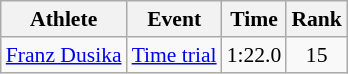<table class=wikitable style=font-size:90%;text-align:center>
<tr>
<th>Athlete</th>
<th>Event</th>
<th>Time</th>
<th>Rank</th>
</tr>
<tr>
<td align=left><a href='#'>Franz Dusika</a></td>
<td align=left rowspan=4><a href='#'>Time trial</a></td>
<td>1:22.0</td>
<td>15</td>
</tr>
</table>
